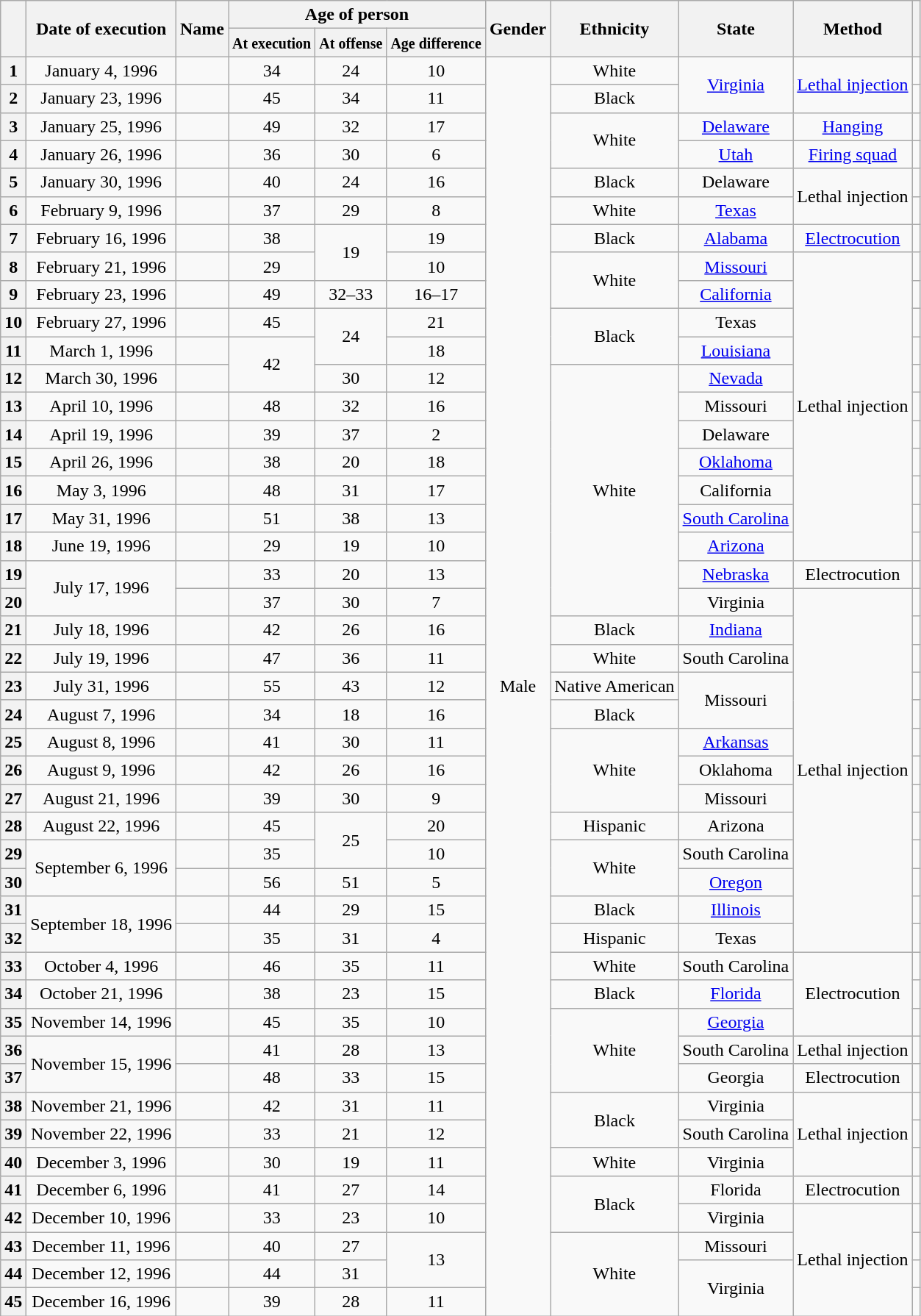<table class="wikitable sortable" style="text-align:center;">
<tr>
<th scope="col" rowspan="2"></th>
<th scope="col" rowspan="2" data-sort-type="date">Date of execution</th>
<th scope="col" rowspan="2">Name</th>
<th scope="col" colspan="3">Age of person</th>
<th scope="col" rowspan="2">Gender</th>
<th scope="col" rowspan="2">Ethnicity</th>
<th scope="col" rowspan="2">State</th>
<th scope="col" rowspan="2">Method</th>
<th scope="col" rowspan="2"></th>
</tr>
<tr>
<th scope="col"><small>At execution</small></th>
<th scope="col"><small>At offense</small></th>
<th scope="col"><small>Age difference</small></th>
</tr>
<tr>
<th scope="row">1</th>
<td>January 4, 1996</td>
<td></td>
<td>34 </td>
<td>24 </td>
<td>10</td>
<td rowspan="45">Male</td>
<td>White</td>
<td rowspan="2"><a href='#'>Virginia</a></td>
<td rowspan="2"><a href='#'>Lethal injection</a></td>
<td></td>
</tr>
<tr>
<th scope="row">2</th>
<td>January 23, 1996</td>
<td></td>
<td>45 </td>
<td>34 </td>
<td>11</td>
<td>Black</td>
<td></td>
</tr>
<tr>
<th scope="row">3</th>
<td>January 25, 1996</td>
<td></td>
<td>49 </td>
<td>32 </td>
<td>17</td>
<td rowspan="2">White</td>
<td><a href='#'>Delaware</a></td>
<td><a href='#'>Hanging</a></td>
<td></td>
</tr>
<tr>
<th scope="row">4</th>
<td>January 26, 1996</td>
<td></td>
<td>36 </td>
<td>30 </td>
<td>6</td>
<td><a href='#'>Utah</a></td>
<td><a href='#'>Firing squad</a></td>
<td></td>
</tr>
<tr>
<th scope="row">5</th>
<td>January 30, 1996</td>
<td></td>
<td>40 </td>
<td>24 </td>
<td>16</td>
<td>Black</td>
<td>Delaware</td>
<td rowspan="2">Lethal injection</td>
<td></td>
</tr>
<tr>
<th scope="row">6</th>
<td>February 9, 1996</td>
<td></td>
<td>37 </td>
<td>29 </td>
<td>8</td>
<td>White</td>
<td><a href='#'>Texas</a></td>
<td></td>
</tr>
<tr>
<th scope="row">7</th>
<td>February 16, 1996</td>
<td></td>
<td>38 </td>
<td rowspan="2">19 </td>
<td>19</td>
<td>Black</td>
<td><a href='#'>Alabama</a></td>
<td><a href='#'>Electrocution</a></td>
<td></td>
</tr>
<tr>
<th scope="row">8</th>
<td>February 21, 1996</td>
<td></td>
<td>29  </td>
<td>10</td>
<td rowspan="2">White</td>
<td><a href='#'>Missouri</a></td>
<td rowspan="11">Lethal injection</td>
<td></td>
</tr>
<tr>
<th scope="row">9</th>
<td>February 23, 1996</td>
<td></td>
<td>49 </td>
<td>32–33 </td>
<td>16–17</td>
<td><a href='#'>California</a></td>
<td></td>
</tr>
<tr>
<th scope="row">10</th>
<td>February 27, 1996</td>
<td></td>
<td>45 </td>
<td rowspan="2">24 </td>
<td>21</td>
<td rowspan="2">Black</td>
<td>Texas</td>
<td></td>
</tr>
<tr>
<th scope="row">11</th>
<td>March 1, 1996</td>
<td></td>
<td rowspan="2">42  </td>
<td>18</td>
<td><a href='#'>Louisiana</a></td>
<td></td>
</tr>
<tr>
<th scope="row">12</th>
<td>March 30, 1996</td>
<td></td>
<td>30  </td>
<td>12</td>
<td rowspan="9">White</td>
<td><a href='#'>Nevada</a></td>
<td></td>
</tr>
<tr>
<th scope="row">13</th>
<td>April 10, 1996</td>
<td></td>
<td>48 </td>
<td>32 </td>
<td>16</td>
<td>Missouri</td>
<td></td>
</tr>
<tr>
<th scope="row">14</th>
<td>April 19, 1996</td>
<td></td>
<td>39 </td>
<td>37 </td>
<td>2</td>
<td>Delaware</td>
<td></td>
</tr>
<tr>
<th scope="row">15</th>
<td>April 26, 1996</td>
<td></td>
<td>38 </td>
<td>20 </td>
<td>18</td>
<td><a href='#'>Oklahoma</a></td>
<td></td>
</tr>
<tr>
<th scope="row">16</th>
<td>May 3, 1996</td>
<td></td>
<td>48 </td>
<td>31 </td>
<td>17</td>
<td>California</td>
<td></td>
</tr>
<tr>
<th scope="row">17</th>
<td>May 31, 1996</td>
<td></td>
<td>51 </td>
<td>38 </td>
<td>13</td>
<td><a href='#'>South Carolina</a></td>
<td></td>
</tr>
<tr>
<th scope="row">18</th>
<td>June 19, 1996</td>
<td></td>
<td>29 </td>
<td>19 </td>
<td>10</td>
<td><a href='#'>Arizona</a></td>
<td></td>
</tr>
<tr>
<th scope="row">19</th>
<td rowspan="2">July 17, 1996</td>
<td></td>
<td>33 </td>
<td>20 </td>
<td>13</td>
<td><a href='#'>Nebraska</a></td>
<td>Electrocution</td>
<td></td>
</tr>
<tr>
<th scope="row">20</th>
<td></td>
<td>37 </td>
<td>30 </td>
<td>7</td>
<td>Virginia</td>
<td rowspan="13">Lethal injection</td>
<td></td>
</tr>
<tr>
<th scope="row">21</th>
<td>July 18, 1996</td>
<td></td>
<td>42 </td>
<td>26 </td>
<td>16</td>
<td>Black</td>
<td><a href='#'>Indiana</a></td>
<td></td>
</tr>
<tr>
<th scope="row">22</th>
<td>July 19, 1996</td>
<td></td>
<td>47 </td>
<td>36 </td>
<td>11</td>
<td>White</td>
<td>South Carolina</td>
<td></td>
</tr>
<tr>
<th scope="row">23</th>
<td>July 31, 1996</td>
<td></td>
<td>55 </td>
<td>43 </td>
<td>12</td>
<td>Native American</td>
<td rowspan="2">Missouri</td>
<td></td>
</tr>
<tr>
<th scope="row">24</th>
<td>August 7, 1996</td>
<td></td>
<td>34 </td>
<td>18 </td>
<td>16</td>
<td>Black</td>
<td></td>
</tr>
<tr>
<th scope="row">25</th>
<td>August 8, 1996</td>
<td></td>
<td>41 </td>
<td>30 </td>
<td>11</td>
<td rowspan="3">White</td>
<td><a href='#'>Arkansas</a></td>
<td></td>
</tr>
<tr>
<th scope="row">26</th>
<td>August 9, 1996</td>
<td></td>
<td>42 </td>
<td>26 </td>
<td>16</td>
<td>Oklahoma</td>
<td></td>
</tr>
<tr>
<th scope="row">27</th>
<td>August 21, 1996</td>
<td></td>
<td>39 </td>
<td>30 </td>
<td>9</td>
<td>Missouri</td>
<td></td>
</tr>
<tr>
<th scope="row">28</th>
<td>August 22, 1996</td>
<td></td>
<td>45 </td>
<td rowspan="2">25 </td>
<td>20</td>
<td>Hispanic</td>
<td>Arizona</td>
<td></td>
</tr>
<tr>
<th scope="row">29</th>
<td rowspan="2">September 6, 1996</td>
<td></td>
<td>35  </td>
<td>10</td>
<td rowspan="2">White</td>
<td>South Carolina</td>
<td></td>
</tr>
<tr>
<th scope="row">30</th>
<td></td>
<td>56 </td>
<td>51 </td>
<td>5</td>
<td><a href='#'>Oregon</a></td>
<td></td>
</tr>
<tr>
<th scope="row">31</th>
<td rowspan="2">September 18, 1996</td>
<td></td>
<td>44 </td>
<td>29 </td>
<td>15</td>
<td>Black</td>
<td><a href='#'>Illinois</a></td>
<td></td>
</tr>
<tr>
<th scope="row">32</th>
<td></td>
<td>35 </td>
<td>31 </td>
<td>4</td>
<td>Hispanic</td>
<td>Texas</td>
<td></td>
</tr>
<tr>
<th scope="row">33</th>
<td>October 4, 1996</td>
<td></td>
<td>46 </td>
<td>35 </td>
<td>11</td>
<td>White</td>
<td>South Carolina</td>
<td rowspan="3">Electrocution</td>
<td></td>
</tr>
<tr>
<th scope="row">34</th>
<td>October 21, 1996</td>
<td></td>
<td>38 </td>
<td>23 </td>
<td>15</td>
<td>Black</td>
<td><a href='#'>Florida</a></td>
<td></td>
</tr>
<tr>
<th scope="row">35</th>
<td>November 14, 1996</td>
<td></td>
<td>45 </td>
<td>35 </td>
<td>10</td>
<td rowspan="3">White</td>
<td><a href='#'>Georgia</a></td>
<td></td>
</tr>
<tr>
<th scope="row">36</th>
<td rowspan="2">November 15, 1996</td>
<td></td>
<td>41 </td>
<td>28 </td>
<td>13</td>
<td>South Carolina</td>
<td>Lethal injection</td>
<td></td>
</tr>
<tr>
<th scope="row">37</th>
<td></td>
<td>48 </td>
<td>33 </td>
<td>15</td>
<td>Georgia</td>
<td>Electrocution</td>
<td></td>
</tr>
<tr>
<th scope="row">38</th>
<td>November 21, 1996</td>
<td></td>
<td>42 </td>
<td>31 </td>
<td>11</td>
<td rowspan="2">Black</td>
<td>Virginia</td>
<td rowspan="3">Lethal injection</td>
<td></td>
</tr>
<tr>
<th scope="row">39</th>
<td>November 22, 1996</td>
<td></td>
<td>33 </td>
<td>21 </td>
<td>12</td>
<td>South Carolina</td>
<td></td>
</tr>
<tr>
<th scope="row">40</th>
<td>December 3, 1996</td>
<td></td>
<td>30 </td>
<td>19 </td>
<td>11</td>
<td>White</td>
<td>Virginia</td>
<td></td>
</tr>
<tr>
<th scope="row">41</th>
<td>December 6, 1996</td>
<td></td>
<td>41 </td>
<td>27 </td>
<td>14</td>
<td rowspan="2">Black</td>
<td>Florida</td>
<td>Electrocution</td>
<td></td>
</tr>
<tr>
<th scope="row">42</th>
<td>December 10, 1996</td>
<td></td>
<td>33 </td>
<td>23 </td>
<td>10</td>
<td>Virginia</td>
<td rowspan="4">Lethal injection</td>
<td></td>
</tr>
<tr>
<th scope="row">43</th>
<td>December 11, 1996</td>
<td></td>
<td>40 </td>
<td>27 </td>
<td rowspan="2">13</td>
<td rowspan="3">White</td>
<td>Missouri</td>
<td></td>
</tr>
<tr>
<th scope="row">44</th>
<td>December 12, 1996</td>
<td></td>
<td>44 </td>
<td>31 </td>
<td rowspan="2">Virginia</td>
<td></td>
</tr>
<tr>
<th scope="row">45</th>
<td>December 16, 1996</td>
<td></td>
<td>39 </td>
<td>28 </td>
<td>11</td>
<td></td>
</tr>
</table>
